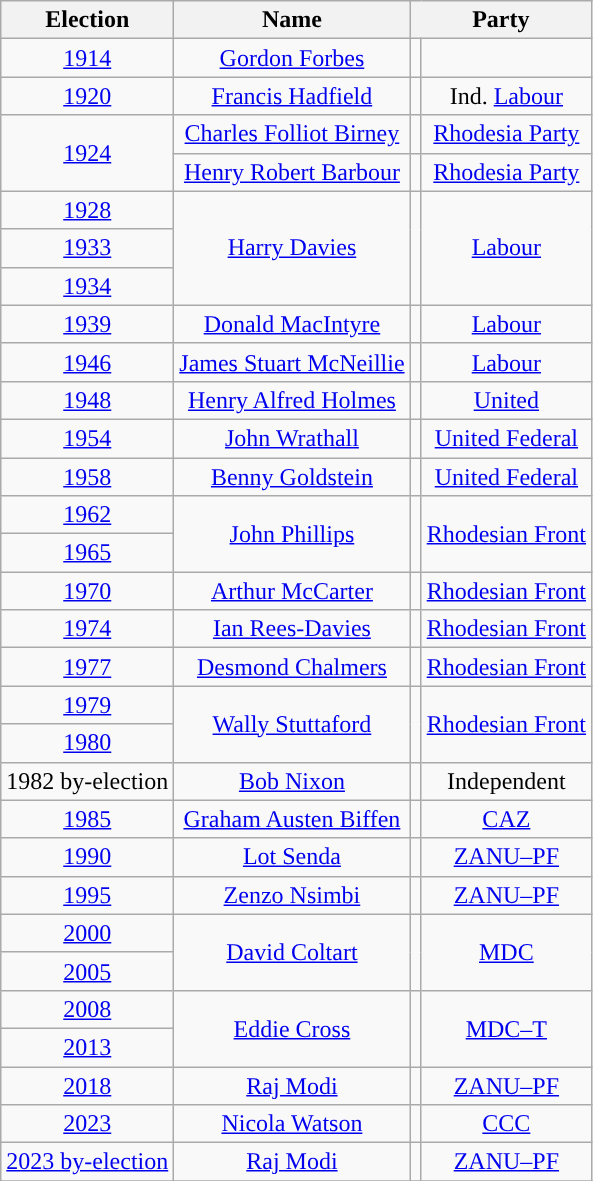<table class="wikitable" style="text-align:center">
<tr>
<th>Election</th>
<th>Name</th>
<th colspan="2">Party</th>
</tr>
<tr>
<td><a href='#'>1914</a></td>
<td><a href='#'>Gordon Forbes</a></td>
<td></td>
<td></td>
</tr>
<tr>
<td><a href='#'>1920</a></td>
<td><a href='#'>Francis Hadfield</a></td>
<td style="background-color: "></td>
<td>Ind. <a href='#'>Labour</a></td>
</tr>
<tr>
<td rowspan="2"><a href='#'>1924</a></td>
<td><a href='#'>Charles Folliot Birney</a></td>
<td style="background-color: "></td>
<td><a href='#'>Rhodesia Party</a></td>
</tr>
<tr>
<td><a href='#'>Henry Robert Barbour</a></td>
<td style="background-color: "></td>
<td><a href='#'>Rhodesia Party</a></td>
</tr>
<tr>
<td><a href='#'>1928</a></td>
<td rowspan="3"><a href='#'>Harry Davies</a></td>
<td rowspan="3" style="background-color: "></td>
<td rowspan="3"><a href='#'>Labour</a></td>
</tr>
<tr>
<td><a href='#'>1933</a></td>
</tr>
<tr>
<td><a href='#'>1934</a></td>
</tr>
<tr>
<td><a href='#'>1939</a></td>
<td><a href='#'>Donald MacIntyre</a></td>
<td style="background-color: "></td>
<td><a href='#'>Labour</a></td>
</tr>
<tr>
<td><a href='#'>1946</a></td>
<td><a href='#'>James Stuart McNeillie</a></td>
<td style="background-color: "></td>
<td><a href='#'>Labour</a></td>
</tr>
<tr>
<td><a href='#'>1948</a></td>
<td><a href='#'>Henry Alfred Holmes</a></td>
<td style="background-color: "></td>
<td><a href='#'>United</a></td>
</tr>
<tr>
<td><a href='#'>1954</a></td>
<td><a href='#'>John Wrathall</a></td>
<td style="background-color: "></td>
<td><a href='#'>United Federal</a></td>
</tr>
<tr>
<td><a href='#'>1958</a></td>
<td><a href='#'>Benny Goldstein</a></td>
<td style="background-color: "></td>
<td><a href='#'>United Federal</a></td>
</tr>
<tr>
<td><a href='#'>1962</a></td>
<td rowspan="2"><a href='#'>John Phillips</a></td>
<td rowspan="2" style="background-color: "></td>
<td rowspan="2"><a href='#'>Rhodesian Front</a></td>
</tr>
<tr>
<td><a href='#'>1965</a></td>
</tr>
<tr>
<td><a href='#'>1970</a></td>
<td><a href='#'>Arthur McCarter</a></td>
<td style="background-color: "></td>
<td><a href='#'>Rhodesian Front</a></td>
</tr>
<tr>
<td><a href='#'>1974</a></td>
<td><a href='#'>Ian Rees-Davies</a></td>
<td style="background-color: "></td>
<td><a href='#'>Rhodesian Front</a></td>
</tr>
<tr>
<td><a href='#'>1977</a></td>
<td><a href='#'>Desmond Chalmers</a></td>
<td style="background-color: "></td>
<td><a href='#'>Rhodesian Front</a></td>
</tr>
<tr>
<td><a href='#'>1979</a></td>
<td rowspan="2"><a href='#'>Wally Stuttaford</a></td>
<td rowspan="2" style="background-color: "></td>
<td rowspan="2"><a href='#'>Rhodesian Front</a></td>
</tr>
<tr>
<td><a href='#'>1980</a></td>
</tr>
<tr>
<td>1982 by-election</td>
<td><a href='#'>Bob Nixon</a></td>
<td style="background-color: "></td>
<td>Independent</td>
</tr>
<tr>
<td><a href='#'>1985</a></td>
<td><a href='#'>Graham Austen Biffen</a></td>
<td style="background-color: "></td>
<td><a href='#'>CAZ</a></td>
</tr>
<tr>
<td><a href='#'>1990</a></td>
<td><a href='#'>Lot Senda</a></td>
<td style="background-color: "></td>
<td><a href='#'>ZANU–PF</a></td>
</tr>
<tr>
<td><a href='#'>1995</a></td>
<td><a href='#'>Zenzo Nsimbi</a></td>
<td style="background-color: "></td>
<td><a href='#'>ZANU–PF</a></td>
</tr>
<tr>
<td><a href='#'>2000</a></td>
<td rowspan="2"><a href='#'>David Coltart</a></td>
<td rowspan="2" style="background-color: "></td>
<td rowspan="2"><a href='#'>MDC</a></td>
</tr>
<tr>
<td><a href='#'>2005</a></td>
</tr>
<tr>
<td><a href='#'>2008</a></td>
<td rowspan="2"><a href='#'>Eddie Cross</a></td>
<td rowspan="2" style="background-color: "></td>
<td rowspan="2"><a href='#'>MDC–T</a></td>
</tr>
<tr>
<td><a href='#'>2013</a></td>
</tr>
<tr>
<td><a href='#'>2018</a></td>
<td><a href='#'>Raj Modi</a></td>
<td style="background-color: "></td>
<td><a href='#'>ZANU–PF</a></td>
</tr>
<tr>
<td><a href='#'>2023</a></td>
<td><a href='#'>Nicola Watson</a></td>
<td style="background-color: "></td>
<td><a href='#'>CCC</a></td>
</tr>
<tr>
<td><a href='#'>2023 by-election</a></td>
<td><a href='#'>Raj Modi</a></td>
<td style="background-color: "></td>
<td><a href='#'>ZANU–PF</a></td>
</tr>
<tr>
</tr>
</table>
